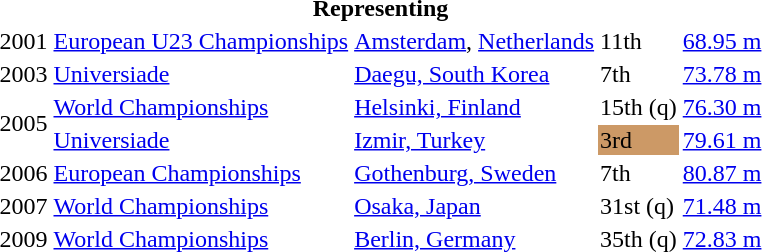<table>
<tr>
<th colspan="5">Representing </th>
</tr>
<tr>
<td>2001</td>
<td><a href='#'>European U23 Championships</a></td>
<td><a href='#'>Amsterdam</a>, <a href='#'>Netherlands</a></td>
<td>11th</td>
<td><a href='#'>68.95 m</a></td>
</tr>
<tr>
<td>2003</td>
<td><a href='#'>Universiade</a></td>
<td><a href='#'>Daegu, South Korea</a></td>
<td>7th</td>
<td><a href='#'>73.78 m</a></td>
</tr>
<tr>
<td rowspan=2>2005</td>
<td><a href='#'>World Championships</a></td>
<td><a href='#'>Helsinki, Finland</a></td>
<td>15th (q)</td>
<td><a href='#'>76.30 m</a></td>
</tr>
<tr>
<td><a href='#'>Universiade</a></td>
<td><a href='#'>Izmir, Turkey</a></td>
<td bgcolor="cc9966">3rd</td>
<td><a href='#'>79.61 m</a></td>
</tr>
<tr>
<td>2006</td>
<td><a href='#'>European Championships</a></td>
<td><a href='#'>Gothenburg, Sweden</a></td>
<td>7th</td>
<td><a href='#'>80.87 m</a></td>
</tr>
<tr>
<td>2007</td>
<td><a href='#'>World Championships</a></td>
<td><a href='#'>Osaka, Japan</a></td>
<td>31st (q)</td>
<td><a href='#'>71.48 m</a></td>
</tr>
<tr>
<td>2009</td>
<td><a href='#'>World Championships</a></td>
<td><a href='#'>Berlin, Germany</a></td>
<td>35th (q)</td>
<td><a href='#'>72.83 m</a></td>
</tr>
</table>
